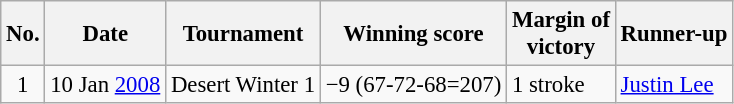<table class="wikitable" style="font-size:95%;">
<tr>
<th>No.</th>
<th>Date</th>
<th>Tournament</th>
<th>Winning score</th>
<th>Margin of<br>victory</th>
<th>Runner-up</th>
</tr>
<tr>
<td align=center>1</td>
<td align=right>10 Jan <a href='#'>2008</a></td>
<td>Desert Winter 1</td>
<td>−9 (67-72-68=207)</td>
<td>1 stroke</td>
<td> <a href='#'>Justin Lee</a></td>
</tr>
</table>
